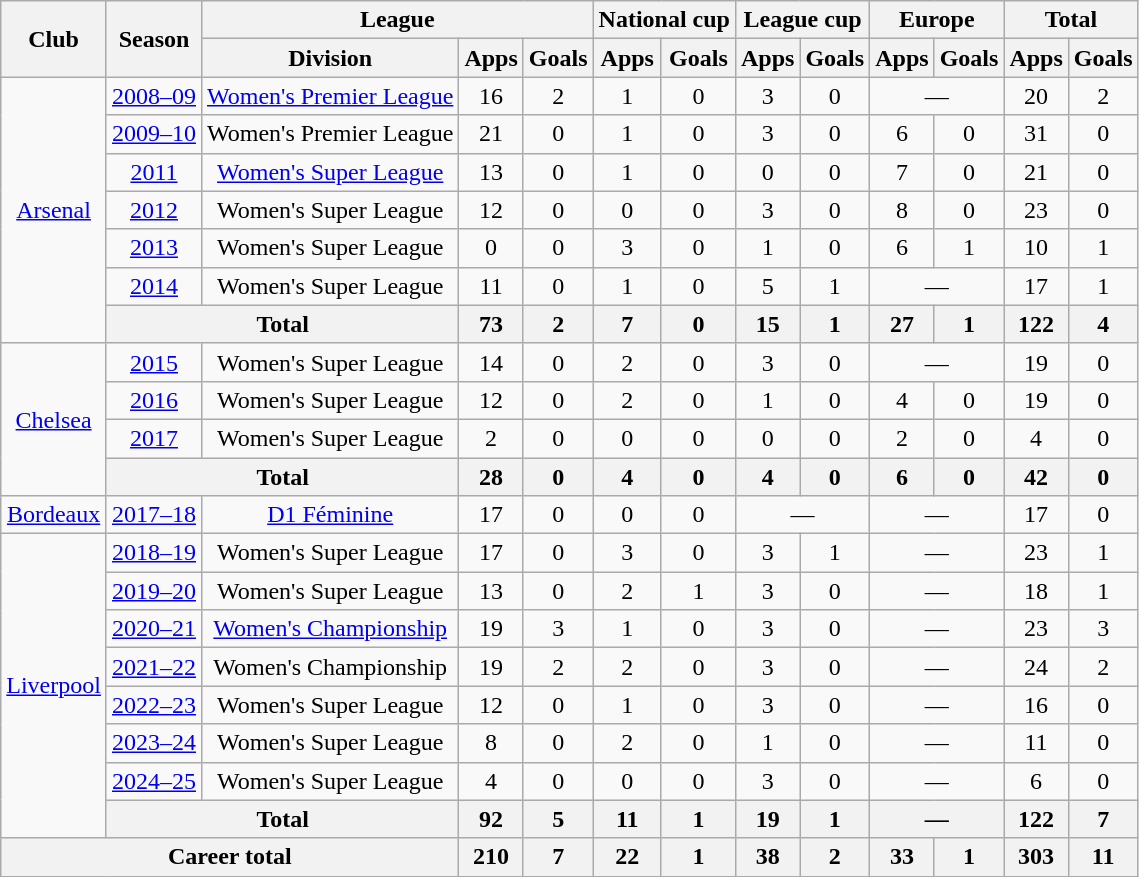<table class="wikitable" style="text-align: center">
<tr>
<th rowspan="2">Club</th>
<th rowspan="2">Season</th>
<th colspan="3">League</th>
<th colspan="2">National cup</th>
<th colspan="2">League cup</th>
<th colspan="2">Europe</th>
<th colspan="2">Total</th>
</tr>
<tr>
<th>Division</th>
<th>Apps</th>
<th>Goals</th>
<th>Apps</th>
<th>Goals</th>
<th>Apps</th>
<th>Goals</th>
<th>Apps</th>
<th>Goals</th>
<th>Apps</th>
<th>Goals</th>
</tr>
<tr>
<td rowspan="7"><a href='#'>Arsenal</a></td>
<td><a href='#'>2008–09</a></td>
<td><a href='#'>Women's Premier League</a></td>
<td>16</td>
<td>2</td>
<td>1</td>
<td>0</td>
<td>3</td>
<td>0</td>
<td colspan="2">—</td>
<td>20</td>
<td>2</td>
</tr>
<tr>
<td><a href='#'>2009–10</a></td>
<td>Women's Premier League</td>
<td>21</td>
<td>0</td>
<td>1</td>
<td>0</td>
<td>3</td>
<td>0</td>
<td>6</td>
<td>0</td>
<td>31</td>
<td>0</td>
</tr>
<tr>
<td><a href='#'>2011</a></td>
<td><a href='#'>Women's Super League</a></td>
<td>13</td>
<td>0</td>
<td>1</td>
<td>0</td>
<td>0</td>
<td>0</td>
<td>7</td>
<td>0</td>
<td>21</td>
<td>0</td>
</tr>
<tr>
<td><a href='#'>2012</a></td>
<td>Women's Super League</td>
<td>12</td>
<td>0</td>
<td>0</td>
<td>0</td>
<td>3</td>
<td>0</td>
<td>8</td>
<td>0</td>
<td>23</td>
<td>0</td>
</tr>
<tr>
<td><a href='#'>2013</a></td>
<td>Women's Super League</td>
<td>0</td>
<td>0</td>
<td>3</td>
<td>0</td>
<td>1</td>
<td>0</td>
<td>6</td>
<td>1</td>
<td>10</td>
<td>1</td>
</tr>
<tr>
<td><a href='#'>2014</a></td>
<td>Women's Super League</td>
<td>11</td>
<td>0</td>
<td>1</td>
<td>0</td>
<td>5</td>
<td>1</td>
<td colspan="2">—</td>
<td>17</td>
<td>1</td>
</tr>
<tr>
<th colspan="2">Total</th>
<th>73</th>
<th>2</th>
<th>7</th>
<th>0</th>
<th>15</th>
<th>1</th>
<th>27</th>
<th>1</th>
<th>122</th>
<th>4</th>
</tr>
<tr>
<td rowspan="4"><a href='#'>Chelsea</a></td>
<td><a href='#'>2015</a></td>
<td>Women's Super League</td>
<td>14</td>
<td>0</td>
<td>2</td>
<td>0</td>
<td>3</td>
<td>0</td>
<td colspan="2">—</td>
<td>19</td>
<td>0</td>
</tr>
<tr>
<td><a href='#'>2016</a></td>
<td>Women's Super League</td>
<td>12</td>
<td>0</td>
<td>2</td>
<td>0</td>
<td>1</td>
<td>0</td>
<td>4</td>
<td>0</td>
<td>19</td>
<td>0</td>
</tr>
<tr>
<td><a href='#'>2017</a></td>
<td>Women's Super League</td>
<td>2</td>
<td>0</td>
<td>0</td>
<td>0</td>
<td>0</td>
<td>0</td>
<td>2</td>
<td>0</td>
<td>4</td>
<td>0</td>
</tr>
<tr>
<th colspan="2">Total</th>
<th>28</th>
<th>0</th>
<th>4</th>
<th>0</th>
<th>4</th>
<th>0</th>
<th>6</th>
<th>0</th>
<th>42</th>
<th>0</th>
</tr>
<tr>
<td><a href='#'>Bordeaux</a></td>
<td><a href='#'>2017–18</a></td>
<td><a href='#'>D1 Féminine</a></td>
<td>17</td>
<td>0</td>
<td>0</td>
<td>0</td>
<td colspan="2">—</td>
<td colspan=2>—</td>
<td>17</td>
<td>0</td>
</tr>
<tr>
<td rowspan="8"><a href='#'>Liverpool</a></td>
<td><a href='#'>2018–19</a></td>
<td>Women's Super League</td>
<td>17</td>
<td>0</td>
<td>3</td>
<td>0</td>
<td>3</td>
<td>1</td>
<td colspan="2">—</td>
<td>23</td>
<td>1</td>
</tr>
<tr>
<td><a href='#'>2019–20</a></td>
<td>Women's Super League</td>
<td>13</td>
<td>0</td>
<td>2</td>
<td>1</td>
<td>3</td>
<td>0</td>
<td colspan="2">—</td>
<td>18</td>
<td>1</td>
</tr>
<tr>
<td><a href='#'>2020–21</a></td>
<td><a href='#'>Women's Championship</a></td>
<td>19</td>
<td>3</td>
<td>1</td>
<td>0</td>
<td>3</td>
<td>0</td>
<td colspan="2">—</td>
<td>23</td>
<td>3</td>
</tr>
<tr>
<td><a href='#'>2021–22</a></td>
<td>Women's Championship</td>
<td>19</td>
<td>2</td>
<td>2</td>
<td>0</td>
<td>3</td>
<td>0</td>
<td colspan="2">—</td>
<td>24</td>
<td>2</td>
</tr>
<tr>
<td><a href='#'>2022–23</a></td>
<td>Women's Super League</td>
<td>12</td>
<td>0</td>
<td>1</td>
<td>0</td>
<td>3</td>
<td>0</td>
<td colspan="2">—</td>
<td>16</td>
<td>0</td>
</tr>
<tr>
<td><a href='#'>2023–24</a></td>
<td>Women's Super League</td>
<td>8</td>
<td>0</td>
<td>2</td>
<td>0</td>
<td>1</td>
<td>0</td>
<td colspan="2">—</td>
<td>11</td>
<td>0</td>
</tr>
<tr>
<td><a href='#'>2024–25</a></td>
<td>Women's Super League</td>
<td>4</td>
<td>0</td>
<td>0</td>
<td>0</td>
<td>3</td>
<td>0</td>
<td colspan="2">—</td>
<td>6</td>
<td>0</td>
</tr>
<tr>
<th colspan="2">Total</th>
<th>92</th>
<th>5</th>
<th>11</th>
<th>1</th>
<th>19</th>
<th>1</th>
<th colspan="2">—</th>
<th>122</th>
<th>7</th>
</tr>
<tr>
<th colspan="3">Career total</th>
<th>210</th>
<th>7</th>
<th>22</th>
<th>1</th>
<th>38</th>
<th>2</th>
<th>33</th>
<th>1</th>
<th>303</th>
<th>11</th>
</tr>
</table>
